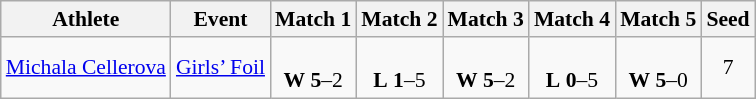<table class="wikitable" style="font-size:90%;">
<tr>
<th>Athlete</th>
<th>Event</th>
<th>Match 1</th>
<th>Match 2</th>
<th>Match 3</th>
<th>Match 4</th>
<th>Match 5</th>
<th>Seed</th>
</tr>
<tr>
<td><a href='#'>Michala Cellerova</a></td>
<td><a href='#'>Girls’ Foil</a></td>
<td align=center><br> <strong>W</strong> <strong>5</strong>–2</td>
<td align=center><br> <strong>L</strong> <strong>1</strong>–5</td>
<td align=center><br> <strong>W</strong> <strong>5</strong>–2</td>
<td align=center><br> <strong>L</strong> <strong>0</strong>–5</td>
<td align=center><br> <strong>W</strong> <strong>5</strong>–0</td>
<td align=center>7</td>
</tr>
</table>
